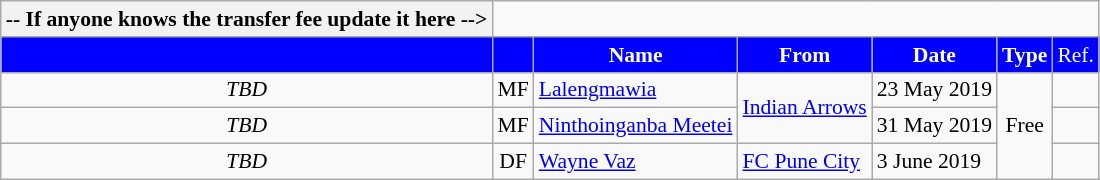<table class="wikitable plainrowheaders sortable" style="text-align:center; font-size:90%">
<tr>
<th>-- If anyone knows the transfer fee update it here --></th>
</tr>
<tr>
<th style="background:#00f; color:white;"></th>
<th style="background:#00f; color:white; "></th>
<th style="background:#00f; color:white; ">Name</th>
<th style="background:#00f; color:white; ">From</th>
<th style="background:#00f; color:white; ">Date</th>
<th style="background:#00f; color:white; ">Type</th>
<td colspan="2" ! style="background:#00f; color:white; ">Ref.</td>
</tr>
<tr>
<td align="center"><em>TBD</em></td>
<td>MF</td>
<td align="left"> <a href='#'>Lalengmawia</a></td>
<td align="left" rowspan="2"><a href='#'>Indian Arrows</a></td>
<td align="left">23 May 2019</td>
<td rowspan="3">Free</td>
<td></td>
</tr>
<tr>
<td align="center"><em>TBD</em></td>
<td>MF</td>
<td align="left"> <a href='#'>Ninthoinganba Meetei</a></td>
<td align="left">31 May 2019</td>
<td></td>
</tr>
<tr>
<td align="center"><em>TBD</em></td>
<td>DF</td>
<td align="left"> <a href='#'>Wayne Vaz</a></td>
<td align="left"><a href='#'>FC Pune City</a></td>
<td align="left">3 June 2019</td>
<td></td>
</tr>
</table>
